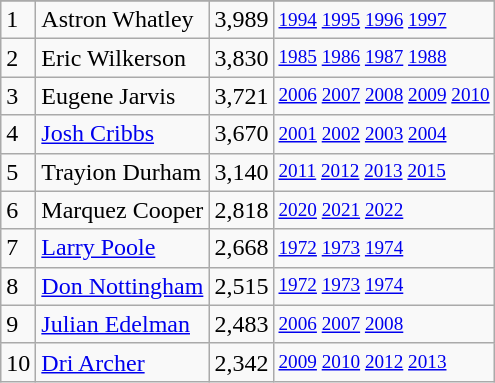<table class="wikitable" style="display:inline-table;">
<tr>
</tr>
<tr>
<td>1</td>
<td>Astron Whatley</td>
<td>3,989</td>
<td style="font-size:80%;"><a href='#'>1994</a> <a href='#'>1995</a> <a href='#'>1996</a> <a href='#'>1997</a></td>
</tr>
<tr>
<td>2</td>
<td>Eric Wilkerson</td>
<td>3,830</td>
<td style="font-size:80%;"><a href='#'>1985</a> <a href='#'>1986</a> <a href='#'>1987</a> <a href='#'>1988</a></td>
</tr>
<tr>
<td>3</td>
<td>Eugene Jarvis</td>
<td>3,721</td>
<td style="font-size:80%;"><a href='#'>2006</a> <a href='#'>2007</a> <a href='#'>2008</a> <a href='#'>2009</a> <a href='#'>2010</a></td>
</tr>
<tr>
<td>4</td>
<td><a href='#'>Josh Cribbs</a></td>
<td>3,670</td>
<td style="font-size:80%;"><a href='#'>2001</a> <a href='#'>2002</a> <a href='#'>2003</a> <a href='#'>2004</a></td>
</tr>
<tr>
<td>5</td>
<td>Trayion Durham</td>
<td>3,140</td>
<td style="font-size:80%;"><a href='#'>2011</a> <a href='#'>2012</a> <a href='#'>2013</a> <a href='#'>2015</a></td>
</tr>
<tr>
<td>6</td>
<td>Marquez Cooper</td>
<td>2,818</td>
<td style="font-size:80%;"><a href='#'>2020</a> <a href='#'>2021</a> <a href='#'>2022</a></td>
</tr>
<tr>
<td>7</td>
<td><a href='#'>Larry Poole</a></td>
<td>2,668</td>
<td style="font-size:80%;"><a href='#'>1972</a> <a href='#'>1973</a> <a href='#'>1974</a></td>
</tr>
<tr>
<td>8</td>
<td><a href='#'>Don Nottingham</a></td>
<td>2,515</td>
<td style="font-size:80%;"><a href='#'>1972</a> <a href='#'>1973</a> <a href='#'>1974</a></td>
</tr>
<tr>
<td>9</td>
<td><a href='#'>Julian Edelman</a></td>
<td>2,483</td>
<td style="font-size:80%;"><a href='#'>2006</a> <a href='#'>2007</a> <a href='#'>2008</a></td>
</tr>
<tr>
<td>10</td>
<td><a href='#'>Dri Archer</a></td>
<td>2,342</td>
<td style="font-size:80%;"><a href='#'>2009</a> <a href='#'>2010</a> <a href='#'>2012</a> <a href='#'>2013</a></td>
</tr>
</table>
